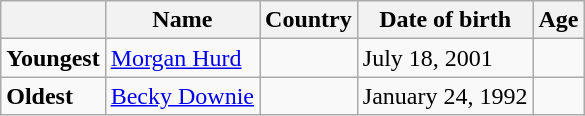<table class="wikitable">
<tr>
<th></th>
<th><strong>Name</strong></th>
<th><strong>Country</strong></th>
<th><strong>Date of birth</strong></th>
<th><strong>Age</strong></th>
</tr>
<tr>
<td><strong>Youngest</strong></td>
<td><a href='#'>Morgan Hurd</a></td>
<td></td>
<td>July 18, 2001</td>
<td></td>
</tr>
<tr>
<td><strong>Oldest</strong></td>
<td><a href='#'>Becky Downie</a></td>
<td></td>
<td>January 24, 1992</td>
<td></td>
</tr>
</table>
